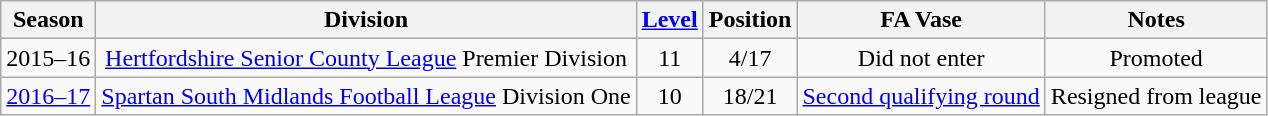<table class=wikitable style=text-align:center>
<tr>
<th>Season</th>
<th>Division</th>
<th><a href='#'>Level</a></th>
<th>Position</th>
<th>FA Vase</th>
<th>Notes</th>
</tr>
<tr>
<td>2015–16</td>
<td><a href='#'>Hertfordshire Senior County League</a> Premier Division</td>
<td>11</td>
<td>4/17</td>
<td>Did not enter</td>
<td>Promoted</td>
</tr>
<tr>
<td><a href='#'>2016–17</a></td>
<td><a href='#'>Spartan South Midlands Football League</a> Division One</td>
<td>10</td>
<td>18/21</td>
<td><a href='#'>Second qualifying round</a></td>
<td>Resigned from league</td>
</tr>
</table>
